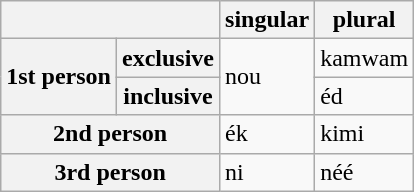<table class="wikitable">
<tr>
<th colspan="2"></th>
<th>singular</th>
<th>plural</th>
</tr>
<tr>
<th rowspan="2">1st person</th>
<th>exclusive</th>
<td rowspan="2">nou</td>
<td>kamwam</td>
</tr>
<tr>
<th>inclusive</th>
<td>éd</td>
</tr>
<tr>
<th colspan="2">2nd person</th>
<td>ék</td>
<td>kimi</td>
</tr>
<tr>
<th colspan="2">3rd person</th>
<td>ni</td>
<td>néé</td>
</tr>
</table>
